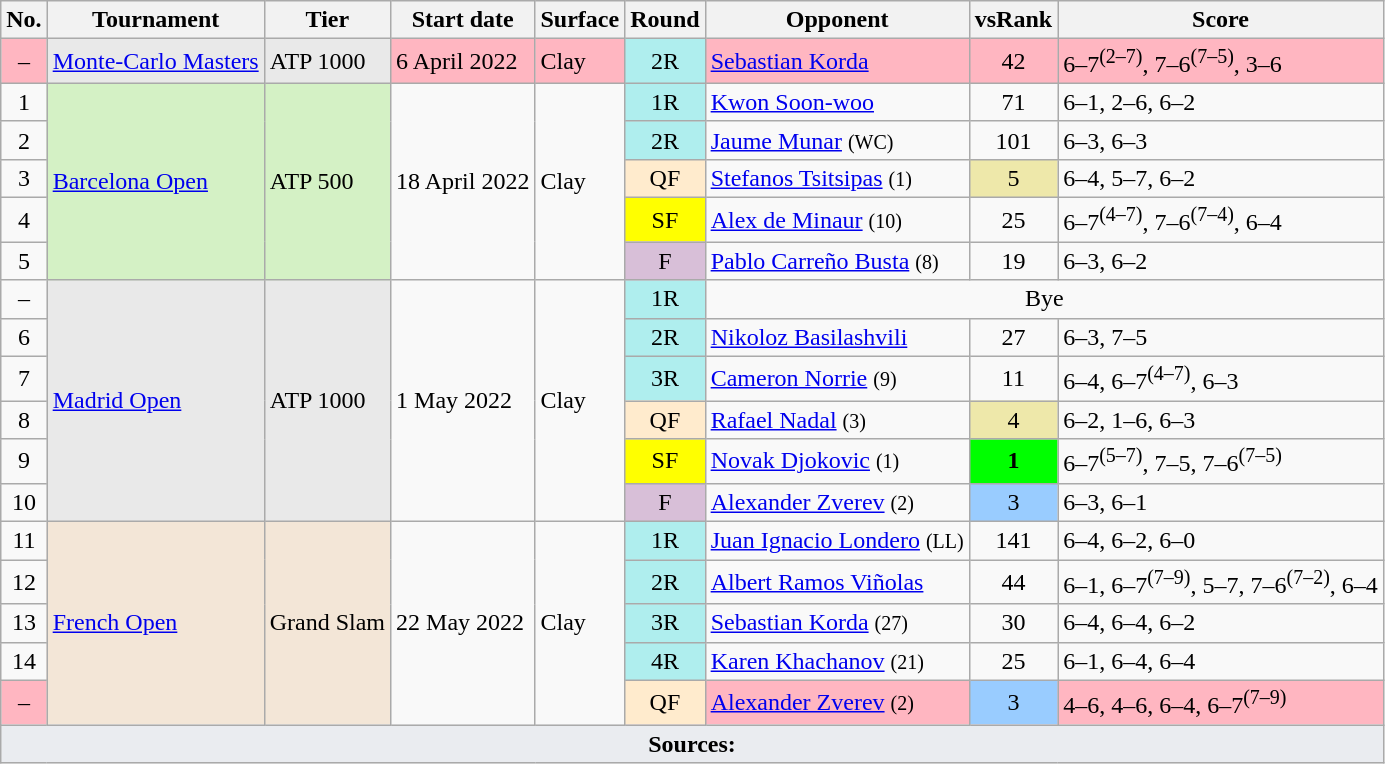<table class="wikitable sortable">
<tr>
<th scope="col">No.</th>
<th scope="col">Tournament</th>
<th scope="col">Tier</th>
<th scope="col">Start date</th>
<th scope="col">Surface</th>
<th scope="col">Round</th>
<th scope="col">Opponent</th>
<th scope="col">vsRank</th>
<th scope="col" class="unsortable">Score</th>
</tr>
<tr bgcolor=lightpink>
<td align=center>–</td>
<td bgcolor=E9E9E9><a href='#'>Monte-Carlo Masters</a></td>
<td bgcolor=E9E9E9>ATP 1000</td>
<td>6 April 2022</td>
<td>Clay</td>
<td align=center style="background:#afeeee;">2R</td>
<td> <a href='#'>Sebastian Korda</a></td>
<td align=center>42</td>
<td>6–7<sup>(2–7)</sup>, 7–6<sup>(7–5)</sup>, 3–6</td>
</tr>
<tr>
<td align=center>1</td>
<td rowspan="5" bgcolor=D4F1C5><a href='#'>Barcelona Open</a></td>
<td rowspan="5" bgcolor=D4F1C5>ATP 500</td>
<td rowspan="5">18 April 2022</td>
<td rowspan="5">Clay</td>
<td align=center style="background:#afeeee;">1R</td>
<td> <a href='#'>Kwon Soon-woo</a></td>
<td align=center>71</td>
<td>6–1, 2–6, 6–2</td>
</tr>
<tr>
<td align=center>2</td>
<td align=center style="background:#afeeee;">2R</td>
<td> <a href='#'>Jaume Munar</a> <small>(WC)</small></td>
<td align=center>101</td>
<td>6–3, 6–3</td>
</tr>
<tr>
<td align=center>3</td>
<td align=center style="background:#ffebcd;">QF</td>
<td> <a href='#'>Stefanos Tsitsipas</a> <small>(1)</small></td>
<td bgcolor=eee8aa align=center>5</td>
<td>6–4, 5–7, 6–2</td>
</tr>
<tr>
<td align=center>4</td>
<td align=center style="background:yellow;">SF</td>
<td> <a href='#'>Alex de Minaur</a> <small>(10)</small></td>
<td align=center>25</td>
<td>6–7<sup>(4–7)</sup>, 7–6<sup>(7–4)</sup>, 6–4</td>
</tr>
<tr>
<td align=center>5</td>
<td align=center style="background:thistle;">F</td>
<td> <a href='#'>Pablo Carreño Busta</a> <small>(8)</small></td>
<td align=center>19</td>
<td>6–3, 6–2</td>
</tr>
<tr>
<td align=center>–</td>
<td rowspan="6" bgcolor=E9E9E9><a href='#'>Madrid Open</a></td>
<td rowspan="6" bgcolor=E9E9E9>ATP 1000</td>
<td rowspan="6">1 May 2022</td>
<td rowspan="6">Clay</td>
<td align=center style="background:#afeeee;">1R</td>
<td colspan="3" align=center>Bye</td>
</tr>
<tr>
<td align=center>6</td>
<td align=center style="background:#afeeee;">2R</td>
<td> <a href='#'>Nikoloz Basilashvili</a></td>
<td align=center>27</td>
<td>6–3, 7–5</td>
</tr>
<tr>
<td align=center>7</td>
<td align=center style="background:#afeeee;">3R</td>
<td> <a href='#'>Cameron Norrie</a> <small>(9)</small></td>
<td align=center>11</td>
<td>6–4, 6–7<sup>(4–7)</sup>, 6–3</td>
</tr>
<tr>
<td align=center>8</td>
<td align=center style="background:#ffebcd;">QF</td>
<td> <a href='#'>Rafael Nadal</a> <small>(3)</small></td>
<td bgcolor=eee8aa align=center>4</td>
<td>6–2, 1–6, 6–3</td>
</tr>
<tr>
<td align=center>9</td>
<td align=center style="background:yellow;">SF</td>
<td> <a href='#'>Novak Djokovic</a> <small>(1)</small></td>
<td align=center bgcolor=lime><strong>1</strong></td>
<td>6–7<sup>(5–7)</sup>, 7–5, 7–6<sup>(7–5)</sup></td>
</tr>
<tr>
<td align=center>10</td>
<td align=center style="background:thistle;">F</td>
<td> <a href='#'>Alexander Zverev</a> <small>(2)</small></td>
<td align=center bgcolor=99ccff>3</td>
<td>6–3, 6–1</td>
</tr>
<tr>
<td align=center>11</td>
<td rowspan="5" bgcolor="f3e6d7"><a href='#'>French Open</a></td>
<td rowspan="5" bgcolor="f3e6d7">Grand Slam</td>
<td rowspan="5">22 May 2022</td>
<td rowspan="5">Clay</td>
<td align=center style="background:#afeeee;">1R</td>
<td> <a href='#'>Juan Ignacio Londero</a> <small>(LL)</small></td>
<td align=center>141</td>
<td>6–4, 6–2, 6–0</td>
</tr>
<tr>
<td align=center>12</td>
<td align=center style="background:#afeeee;">2R</td>
<td> <a href='#'>Albert Ramos Viñolas</a></td>
<td align=center>44</td>
<td>6–1, 6–7<sup>(7–9)</sup>, 5–7, 7–6<sup>(7–2)</sup>, 6–4</td>
</tr>
<tr>
<td align=center>13</td>
<td align=center style="background:#afeeee;">3R</td>
<td> <a href='#'>Sebastian Korda</a> <small>(27)</small></td>
<td align=center>30</td>
<td>6–4, 6–4, 6–2</td>
</tr>
<tr>
<td align=center>14</td>
<td align=center style="background:#afeeee;">4R</td>
<td> <a href='#'>Karen Khachanov</a> <small>(21)</small></td>
<td align=center>25</td>
<td>6–1, 6–4, 6–4</td>
</tr>
<tr bgcolor=lightpink>
<td align=center>–</td>
<td align=center style="background:#ffebcd;">QF</td>
<td> <a href='#'>Alexander Zverev</a> <small>(2)</small></td>
<td align=center bgcolor=99ccff>3</td>
<td>4–6, 4–6, 6–4, 6–7<sup>(7–9)</sup></td>
</tr>
<tr>
<td colspan="9" style="background-color:#EAECF0;text-align:center"><strong>Sources:</strong></td>
</tr>
</table>
